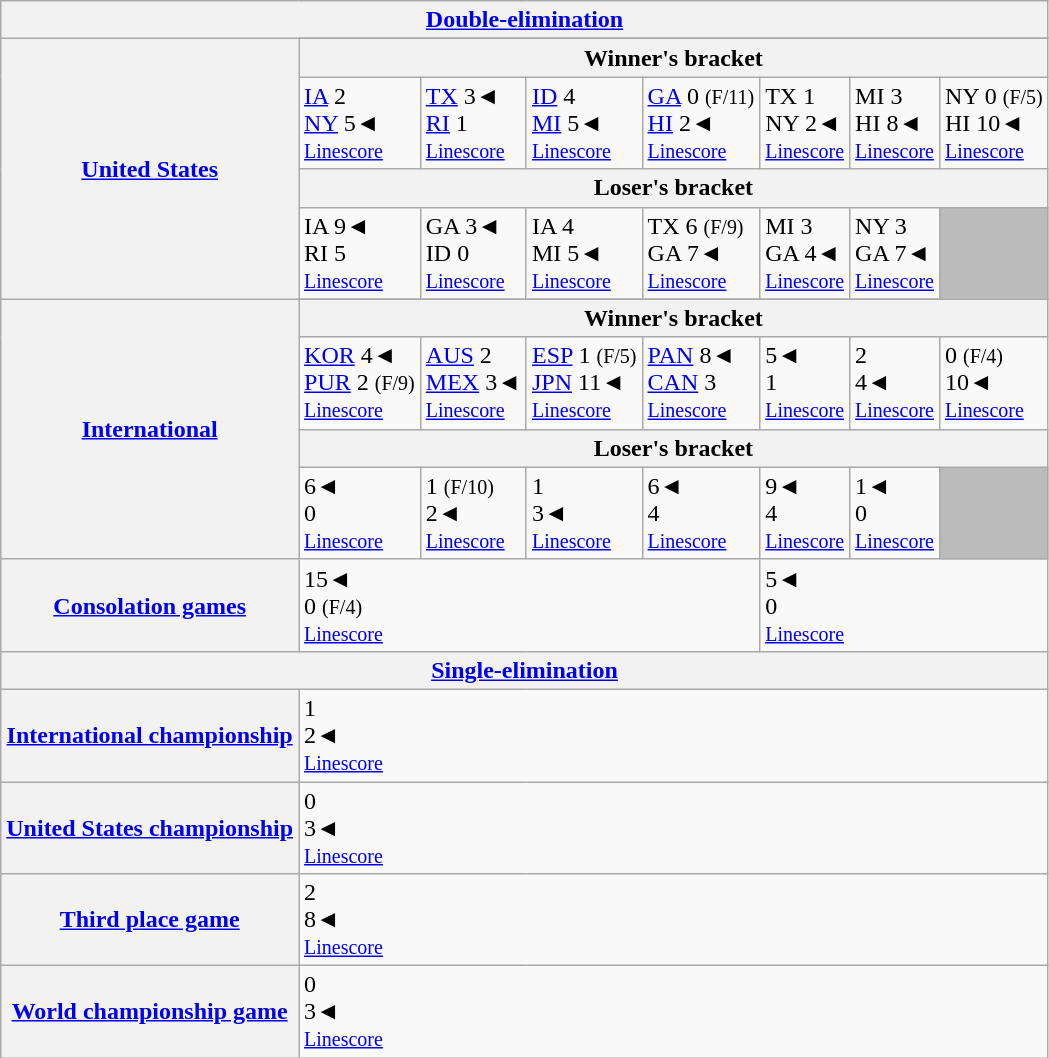<table class="wikitable">
<tr>
<th colspan="8"><a href='#'>Double-elimination</a></th>
</tr>
<tr>
<th rowspan="5"><a href='#'>United States</a></th>
</tr>
<tr>
<th colspan="7">Winner's bracket</th>
</tr>
<tr>
<td> <a href='#'>IA</a> 2<br> <a href='#'>NY</a> 5◄<br><small><a href='#'>Linescore</a></small></td>
<td> <a href='#'>TX</a> 3◄<br> <a href='#'>RI</a> 1<br><small><a href='#'>Linescore</a></small></td>
<td> <a href='#'>ID</a> 4<br> <a href='#'>MI</a> 5◄<br><small><a href='#'>Linescore</a></small></td>
<td> <a href='#'>GA</a> 0 <small>(F/11)</small><br> <a href='#'>HI</a> 2◄<br><small><a href='#'>Linescore</a></small></td>
<td> TX 1<br> NY 2◄<br><small><a href='#'>Linescore</a></small></td>
<td> MI 3<br> HI 8◄<br><small><a href='#'>Linescore</a></small></td>
<td> NY 0 <small>(F/5)</small><br> HI 10◄<br><small><a href='#'>Linescore</a></small></td>
</tr>
<tr>
<th colspan="7">Loser's bracket</th>
</tr>
<tr>
<td> IA 9◄<br> RI 5<br><small><a href='#'>Linescore</a></small></td>
<td> GA 3◄<br> ID 0<br><small><a href='#'>Linescore</a></small></td>
<td> IA 4<br> MI 5◄<br><small><a href='#'>Linescore</a></small></td>
<td> TX 6 <small>(F/9)</small><br> GA 7◄<br><small><a href='#'>Linescore</a></small></td>
<td> MI 3<br> GA 4◄<br><small><a href='#'>Linescore</a></small></td>
<td> NY 3<br> GA 7◄<br><small><a href='#'>Linescore</a></small></td>
<td bgcolor="bbbbbb"> </td>
</tr>
<tr>
<th rowspan="5"><a href='#'>International</a></th>
</tr>
<tr>
<th colspan="7">Winner's bracket</th>
</tr>
<tr>
<td> <a href='#'>KOR</a> 4◄<br> <a href='#'>PUR</a> 2 <small>(F/9)</small><br><small><a href='#'>Linescore</a></small></td>
<td> <a href='#'>AUS</a> 2<br> <a href='#'>MEX</a> 3◄<br><small><a href='#'>Linescore</a></small></td>
<td> <a href='#'>ESP</a> 1 <small>(F/5)</small><br> <a href='#'>JPN</a> 11◄<br><small><a href='#'>Linescore</a></small></td>
<td> <a href='#'>PAN</a> 8◄<br> <a href='#'>CAN</a> 3<br><small><a href='#'>Linescore</a></small></td>
<td> 5◄<br> 1<br><small><a href='#'>Linescore</a></small></td>
<td> 2<br> 4◄<br><small><a href='#'>Linescore</a></small></td>
<td> 0 <small>(F/4)</small><br> 10◄<br><small><a href='#'>Linescore</a></small></td>
</tr>
<tr>
<th colspan="7">Loser's bracket</th>
</tr>
<tr>
<td> 6◄<br> 0<br><small><a href='#'>Linescore</a></small></td>
<td> 1 <small>(F/10)</small><br> 2◄<br><small><a href='#'>Linescore</a></small></td>
<td> 1<br> 3◄<br><small><a href='#'>Linescore</a></small></td>
<td> 6◄<br> 4<br><small><a href='#'>Linescore</a></small></td>
<td> 9◄<br> 4<br><small><a href='#'>Linescore</a></small></td>
<td> 1◄<br> 0<br><small><a href='#'>Linescore</a></small></td>
<td bgcolor="bbbbbb"> </td>
</tr>
<tr>
<th><a href='#'>Consolation games</a></th>
<td colspan="4"> 15◄<br> 0 <small>(F/4)</small><br><small><a href='#'>Linescore</a></small></td>
<td colspan="4"> 5◄<br> 0<br><small><a href='#'>Linescore</a></small></td>
</tr>
<tr>
<th colspan="8"><a href='#'>Single-elimination</a></th>
</tr>
<tr>
<th><a href='#'>International championship</a></th>
<td colspan="8"> 1<br> 2◄<br><small><a href='#'>Linescore</a></small></td>
</tr>
<tr>
<th><a href='#'>United States championship</a></th>
<td colspan="8"> 0<br> 3◄<br><small><a href='#'>Linescore</a></small></td>
</tr>
<tr>
<th><a href='#'>Third place game</a></th>
<td colspan="8"> 2<br> 8◄<br><small><a href='#'>Linescore</a></small></td>
</tr>
<tr>
<th><a href='#'>World championship game</a></th>
<td colspan="8"> 0<br> 3◄<br><small><a href='#'>Linescore</a></small></td>
</tr>
</table>
